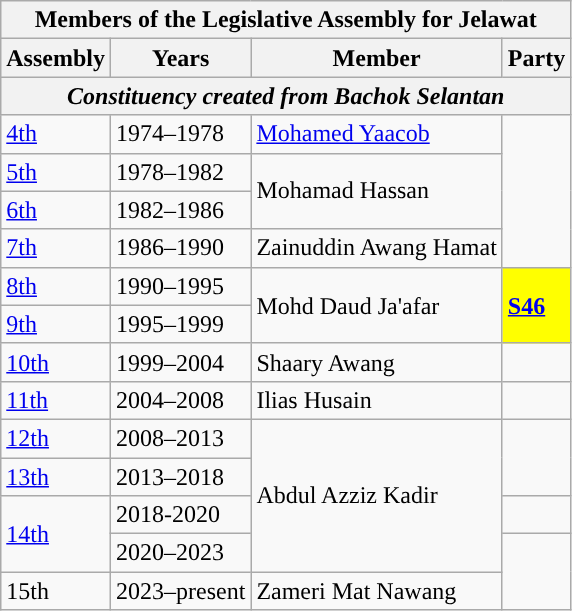<table class=wikitable>
<tr>
<th colspan=4>Members of the Legislative Assembly for Jelawat</th>
</tr>
<tr>
<th>Assembly</th>
<th>Years</th>
<th>Member</th>
<th>Party</th>
</tr>
<tr>
<th colspan=4 align=center><em>Constituency created from Bachok Selantan</em></th>
</tr>
<tr>
<td><a href='#'>4th</a></td>
<td>1974–1978</td>
<td><a href='#'>Mohamed Yaacob</a></td>
<td rowspan=4></td>
</tr>
<tr>
<td><a href='#'>5th</a></td>
<td>1978–1982</td>
<td rowspan=2>Mohamad Hassan</td>
</tr>
<tr>
<td><a href='#'>6th</a></td>
<td>1982–1986</td>
</tr>
<tr>
<td><a href='#'>7th</a></td>
<td>1986–1990</td>
<td>Zainuddin Awang Hamat</td>
</tr>
<tr>
<td><a href='#'>8th</a></td>
<td>1990–1995</td>
<td rowspan=2>Mohd Daud Ja'afar</td>
<td rowspan=2 bgcolor="yellow"><strong><a href='#'>S46</a></strong></td>
</tr>
<tr>
<td><a href='#'>9th</a></td>
<td>1995–1999</td>
</tr>
<tr>
<td><a href='#'>10th</a></td>
<td>1999–2004</td>
<td>Shaary Awang</td>
<td></td>
</tr>
<tr>
<td><a href='#'>11th</a></td>
<td>2004–2008</td>
<td>Ilias Husain</td>
<td></td>
</tr>
<tr>
<td><a href='#'>12th</a></td>
<td>2008–2013</td>
<td rowspan="4">Abdul Azziz Kadir</td>
<td rowspan=2></td>
</tr>
<tr>
<td><a href='#'>13th</a></td>
<td>2013–2018</td>
</tr>
<tr>
<td rowspan="2"><a href='#'>14th</a></td>
<td>2018-2020</td>
<td></td>
</tr>
<tr>
<td>2020–2023</td>
<td rowspan="2"></td>
</tr>
<tr>
<td>15th</td>
<td>2023–present</td>
<td>Zameri Mat Nawang</td>
</tr>
</table>
